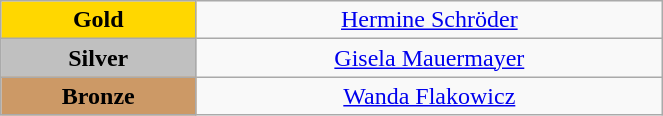<table class="wikitable" style="text-align:center; " width="35%">
<tr>
<td bgcolor="gold"><strong>Gold</strong></td>
<td><a href='#'>Hermine Schröder</a><br>  <small><em></em></small></td>
</tr>
<tr>
<td bgcolor="silver"><strong>Silver</strong></td>
<td><a href='#'>Gisela Mauermayer</a><br>  <small><em></em></small></td>
</tr>
<tr>
<td bgcolor="CC9966"><strong>Bronze</strong></td>
<td><a href='#'>Wanda Flakowicz</a><br>  <small><em></em></small></td>
</tr>
</table>
